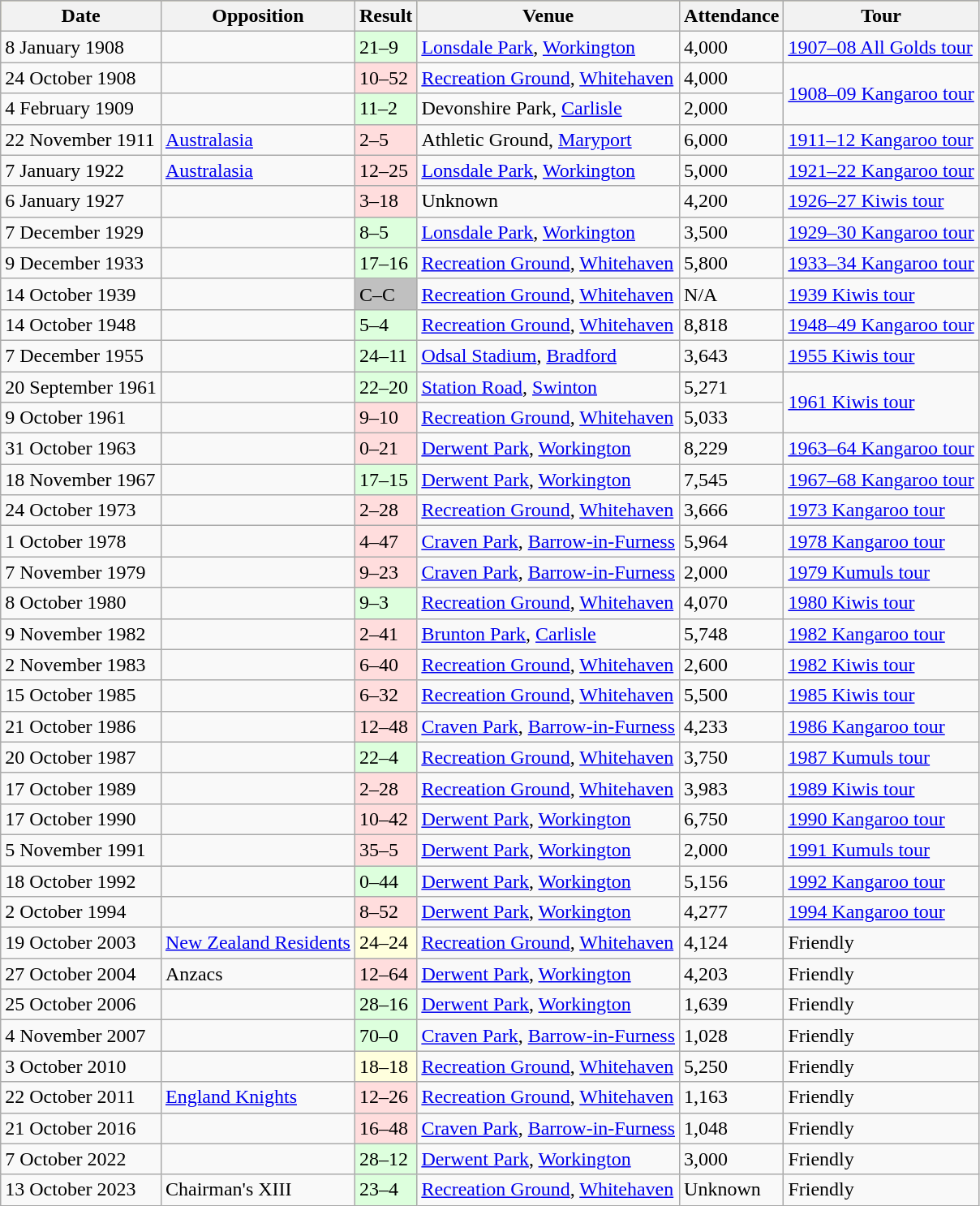<table class="wikitable">
<tr style="background:#bdb76b;">
<th>Date</th>
<th>Opposition</th>
<th>Result</th>
<th>Venue</th>
<th>Attendance</th>
<th>Tour</th>
</tr>
<tr>
<td>8 January 1908</td>
<td></td>
<td bgcolor=#DDFFDD>21–9</td>
<td><a href='#'>Lonsdale Park</a>, <a href='#'>Workington</a></td>
<td>4,000</td>
<td><a href='#'>1907–08 All Golds tour</a></td>
</tr>
<tr>
<td>24 October 1908</td>
<td></td>
<td bgcolor=#FFDDDD>10–52</td>
<td><a href='#'>Recreation Ground</a>, <a href='#'>Whitehaven</a></td>
<td>4,000</td>
<td rowspan=2><a href='#'>1908–09 Kangaroo tour</a></td>
</tr>
<tr>
<td>4 February 1909</td>
<td></td>
<td bgcolor=#DDFFDD>11–2</td>
<td>Devonshire Park, <a href='#'>Carlisle</a></td>
<td>2,000</td>
</tr>
<tr>
<td>22 November 1911</td>
<td> <a href='#'>Australasia</a></td>
<td bgcolor=#FFDDDD>2–5</td>
<td>Athletic Ground, <a href='#'>Maryport</a></td>
<td>6,000</td>
<td><a href='#'>1911–12 Kangaroo tour</a></td>
</tr>
<tr>
<td>7 January 1922</td>
<td> <a href='#'>Australasia</a></td>
<td bgcolor=#FFDDDD>12–25</td>
<td><a href='#'>Lonsdale Park</a>, <a href='#'>Workington</a></td>
<td>5,000</td>
<td><a href='#'>1921–22 Kangaroo tour</a></td>
</tr>
<tr>
<td>6 January 1927</td>
<td></td>
<td bgcolor=#FFDDDD>3–18</td>
<td>Unknown</td>
<td>4,200</td>
<td><a href='#'>1926–27 Kiwis tour</a></td>
</tr>
<tr>
<td>7 December 1929</td>
<td></td>
<td bgcolor=#DDFFDD>8–5</td>
<td><a href='#'>Lonsdale Park</a>, <a href='#'>Workington</a></td>
<td>3,500</td>
<td><a href='#'>1929–30 Kangaroo tour</a></td>
</tr>
<tr>
<td>9 December 1933</td>
<td></td>
<td bgcolor=#DDFFDD>17–16</td>
<td><a href='#'>Recreation Ground</a>, <a href='#'>Whitehaven</a></td>
<td>5,800</td>
<td><a href='#'>1933–34 Kangaroo tour</a></td>
</tr>
<tr>
<td>14 October 1939</td>
<td></td>
<td bgcolor=#c0c0c0>C–C</td>
<td><a href='#'>Recreation Ground</a>, <a href='#'>Whitehaven</a></td>
<td>N/A</td>
<td><a href='#'>1939 Kiwis tour</a></td>
</tr>
<tr>
<td>14 October 1948</td>
<td></td>
<td bgcolor=#DDFFDD>5–4</td>
<td><a href='#'>Recreation Ground</a>, <a href='#'>Whitehaven</a></td>
<td>8,818</td>
<td><a href='#'>1948–49 Kangaroo tour</a></td>
</tr>
<tr>
<td>7 December 1955</td>
<td></td>
<td bgcolor=#DDFFDD>24–11</td>
<td><a href='#'>Odsal Stadium</a>, <a href='#'>Bradford</a></td>
<td>3,643</td>
<td><a href='#'>1955 Kiwis tour</a></td>
</tr>
<tr>
<td>20 September 1961</td>
<td></td>
<td bgcolor=#DDFFDD>22–20</td>
<td><a href='#'>Station Road</a>, <a href='#'>Swinton</a></td>
<td>5,271</td>
<td rowspan="2"><a href='#'>1961 Kiwis tour</a></td>
</tr>
<tr>
<td>9 October 1961</td>
<td></td>
<td bgcolor=#FFDDDD>9–10</td>
<td><a href='#'>Recreation Ground</a>, <a href='#'>Whitehaven</a></td>
<td>5,033</td>
</tr>
<tr>
<td>31 October 1963</td>
<td></td>
<td bgcolor=#FFDDDD>0–21</td>
<td><a href='#'>Derwent Park</a>, <a href='#'>Workington</a></td>
<td>8,229</td>
<td><a href='#'>1963–64 Kangaroo tour</a></td>
</tr>
<tr>
<td>18 November 1967</td>
<td></td>
<td bgcolor=#DDFFDD>17–15</td>
<td><a href='#'>Derwent Park</a>, <a href='#'>Workington</a></td>
<td>7,545</td>
<td><a href='#'>1967–68 Kangaroo tour</a></td>
</tr>
<tr>
<td>24 October 1973</td>
<td></td>
<td bgcolor=#FFDDDD>2–28</td>
<td><a href='#'>Recreation Ground</a>, <a href='#'>Whitehaven</a></td>
<td>3,666</td>
<td><a href='#'>1973 Kangaroo tour</a></td>
</tr>
<tr>
<td>1 October 1978</td>
<td></td>
<td bgcolor=#FFDDDD>4–47</td>
<td><a href='#'>Craven Park</a>, <a href='#'>Barrow-in-Furness</a></td>
<td>5,964</td>
<td><a href='#'>1978 Kangaroo tour</a></td>
</tr>
<tr>
<td>7 November 1979</td>
<td></td>
<td bgcolor=#FFDDDD>9–23</td>
<td><a href='#'>Craven Park</a>, <a href='#'>Barrow-in-Furness</a></td>
<td>2,000</td>
<td><a href='#'>1979 Kumuls tour</a></td>
</tr>
<tr>
<td>8 October 1980</td>
<td></td>
<td bgcolor=#DDFFDD>9–3</td>
<td><a href='#'>Recreation Ground</a>, <a href='#'>Whitehaven</a></td>
<td>4,070</td>
<td><a href='#'>1980 Kiwis tour</a></td>
</tr>
<tr>
<td>9 November 1982</td>
<td></td>
<td bgcolor=#FFDDDD>2–41</td>
<td><a href='#'>Brunton Park</a>, <a href='#'>Carlisle</a></td>
<td>5,748</td>
<td><a href='#'>1982 Kangaroo tour</a></td>
</tr>
<tr>
<td>2 November 1983</td>
<td></td>
<td bgcolor=#FFDDDD>6–40</td>
<td><a href='#'>Recreation Ground</a>, <a href='#'>Whitehaven</a></td>
<td>2,600</td>
<td><a href='#'>1982 Kiwis tour</a></td>
</tr>
<tr>
<td>15 October 1985</td>
<td></td>
<td bgcolor=#FFDDDD>6–32</td>
<td><a href='#'>Recreation Ground</a>, <a href='#'>Whitehaven</a></td>
<td>5,500</td>
<td><a href='#'>1985 Kiwis tour</a></td>
</tr>
<tr>
<td>21 October 1986</td>
<td></td>
<td bgcolor=#FFDDDD>12–48</td>
<td><a href='#'>Craven Park</a>, <a href='#'>Barrow-in-Furness</a></td>
<td>4,233</td>
<td><a href='#'>1986 Kangaroo tour</a></td>
</tr>
<tr>
<td>20 October 1987</td>
<td></td>
<td bgcolor=#DDFFDD>22–4</td>
<td><a href='#'>Recreation Ground</a>, <a href='#'>Whitehaven</a></td>
<td>3,750</td>
<td><a href='#'>1987 Kumuls tour</a></td>
</tr>
<tr>
<td>17 October 1989</td>
<td></td>
<td bgcolor=#FFDDDD>2–28</td>
<td><a href='#'>Recreation Ground</a>, <a href='#'>Whitehaven</a></td>
<td>3,983</td>
<td><a href='#'>1989 Kiwis tour</a></td>
</tr>
<tr>
<td>17 October 1990</td>
<td></td>
<td bgcolor=#FFDDDD>10–42</td>
<td><a href='#'>Derwent Park</a>, <a href='#'>Workington</a></td>
<td>6,750</td>
<td><a href='#'>1990 Kangaroo tour</a></td>
</tr>
<tr>
<td>5 November 1991</td>
<td></td>
<td bgcolor=#FFDDDD>35–5</td>
<td><a href='#'>Derwent Park</a>, <a href='#'>Workington</a></td>
<td>2,000</td>
<td><a href='#'>1991 Kumuls tour</a></td>
</tr>
<tr>
<td>18 October 1992</td>
<td></td>
<td bgcolor=#DDFFDD>0–44</td>
<td><a href='#'>Derwent Park</a>, <a href='#'>Workington</a></td>
<td>5,156</td>
<td><a href='#'>1992 Kangaroo tour</a></td>
</tr>
<tr>
<td>2 October 1994</td>
<td></td>
<td bgcolor=#FFDDDD>8–52</td>
<td><a href='#'>Derwent Park</a>, <a href='#'>Workington</a></td>
<td>4,277</td>
<td><a href='#'>1994 Kangaroo tour</a></td>
</tr>
<tr>
<td>19 October 2003</td>
<td> <a href='#'>New Zealand Residents</a></td>
<td bgcolor=#FFFFDD>24–24</td>
<td><a href='#'>Recreation Ground</a>, <a href='#'>Whitehaven</a></td>
<td>4,124</td>
<td>Friendly</td>
</tr>
<tr>
<td>27 October 2004</td>
<td> Anzacs</td>
<td bgcolor=#FFDDDD>12–64</td>
<td><a href='#'>Derwent Park</a>, <a href='#'>Workington</a></td>
<td>4,203</td>
<td>Friendly</td>
</tr>
<tr>
<td>25 October 2006</td>
<td></td>
<td bgcolor=#DDFFDD>28–16</td>
<td><a href='#'>Derwent Park</a>, <a href='#'>Workington</a></td>
<td>1,639</td>
<td>Friendly</td>
</tr>
<tr>
<td>4 November 2007</td>
<td></td>
<td bgcolor=#DDFFDD>70–0</td>
<td><a href='#'>Craven Park</a>, <a href='#'>Barrow-in-Furness</a></td>
<td>1,028</td>
<td>Friendly</td>
</tr>
<tr>
<td>3 October 2010</td>
<td></td>
<td bgcolor=#FFFFDD>18–18</td>
<td><a href='#'>Recreation Ground</a>, <a href='#'>Whitehaven</a></td>
<td>5,250</td>
<td>Friendly</td>
</tr>
<tr>
<td>22 October 2011</td>
<td> <a href='#'>England Knights</a></td>
<td bgcolor=#FFDDDD>12–26</td>
<td><a href='#'>Recreation Ground</a>, <a href='#'>Whitehaven</a></td>
<td>1,163</td>
<td>Friendly</td>
</tr>
<tr>
<td>21 October 2016</td>
<td></td>
<td bgcolor=#FFDDDD>16–48</td>
<td><a href='#'>Craven Park</a>, <a href='#'>Barrow-in-Furness</a></td>
<td>1,048</td>
<td>Friendly</td>
</tr>
<tr>
<td>7 October 2022</td>
<td></td>
<td bgcolor=#DDFFDD>28–12</td>
<td><a href='#'>Derwent Park</a>, <a href='#'>Workington</a></td>
<td>3,000</td>
<td>Friendly</td>
</tr>
<tr>
<td>13 October 2023</td>
<td> Chairman's XIII</td>
<td bgcolor=#DDFFDD>23–4</td>
<td><a href='#'>Recreation Ground</a>, <a href='#'>Whitehaven</a></td>
<td>Unknown</td>
<td>Friendly</td>
</tr>
</table>
